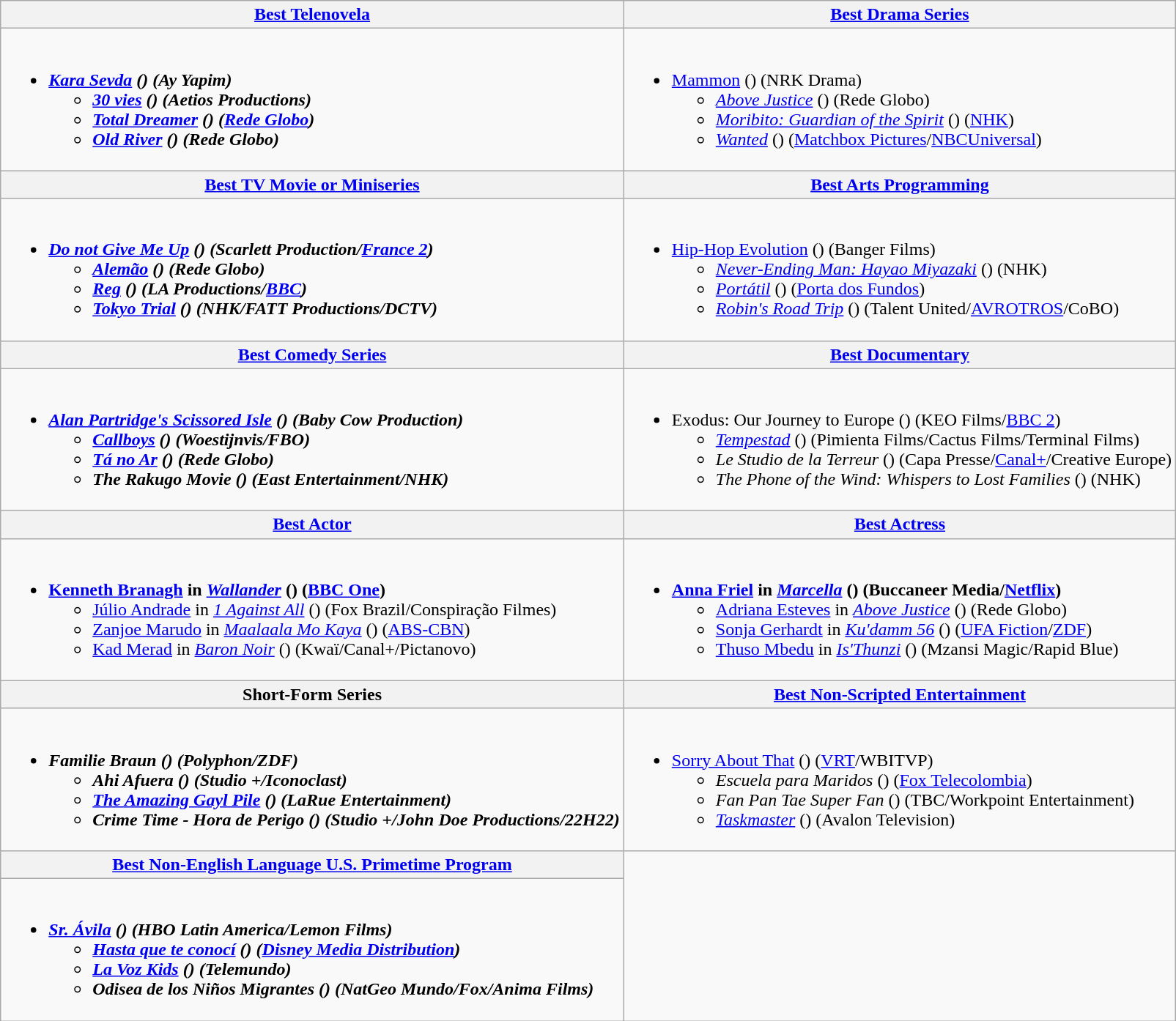<table class="wikitable">
<tr>
<th style:"width:50%"><a href='#'>Best Telenovela</a></th>
<th style:"width:50%"><a href='#'>Best Drama Series</a></th>
</tr>
<tr>
<td valign="top"><br><ul><li><strong><em><a href='#'>Kara Sevda</a><em> () (Ay Yapim)<strong><ul><li></em><a href='#'>30 vies</a><em> () (Aetios Productions)</li><li></em><a href='#'>Total Dreamer</a><em> () (<a href='#'>Rede Globo</a>)</li><li></em><a href='#'>Old River</a><em> () (Rede Globo)</li></ul></li></ul></td>
<td valign="top"><br><ul><li></em></strong><a href='#'>Mammon</a></em> () (NRK Drama)</strong><ul><li><em><a href='#'>Above Justice</a></em> () (Rede Globo)</li><li><em><a href='#'>Moribito: Guardian of the Spirit</a></em> () (<a href='#'>NHK</a>)</li><li><em><a href='#'>Wanted</a></em> () (<a href='#'>Matchbox Pictures</a>/<a href='#'>NBCUniversal</a>)</li></ul></li></ul></td>
</tr>
<tr>
<th style:"width:50%"><a href='#'>Best TV Movie or Miniseries</a></th>
<th style:"width:50%"><a href='#'>Best Arts Programming</a></th>
</tr>
<tr>
<td valign="top"><br><ul><li><strong><em><a href='#'>Do not Give Me Up</a><em> () (Scarlett Production/<a href='#'>France 2</a>)<strong><ul><li></em><a href='#'>Alemão</a><em> () (Rede Globo)</li><li></em><a href='#'>Reg</a><em> () (LA Productions/<a href='#'>BBC</a>)</li><li></em><a href='#'>Tokyo Trial</a><em> () (NHK/FATT Productions/DCTV)</li></ul></li></ul></td>
<td valign="top"><br><ul><li></em></strong><a href='#'>Hip-Hop Evolution</a></em> () (Banger Films)</strong><ul><li><em><a href='#'>Never-Ending Man: Hayao Miyazaki</a></em> () (NHK)</li><li><em><a href='#'>Portátil</a></em> () (<a href='#'>Porta dos Fundos</a>)</li><li><em><a href='#'>Robin's Road Trip</a></em> () (Talent United/<a href='#'>AVROTROS</a>/CoBO)</li></ul></li></ul></td>
</tr>
<tr>
<th style:"width:50%"><a href='#'>Best Comedy Series</a></th>
<th style:"width:50%"><a href='#'>Best Documentary</a></th>
</tr>
<tr>
<td valign="top"><br><ul><li><strong><em><a href='#'>Alan Partridge's Scissored Isle</a><em> () (Baby Cow Production)<strong><ul><li></em><a href='#'>Callboys</a><em> () (Woestijnvis/FBO)</li><li></em><a href='#'>Tá no Ar</a><em> () (Rede Globo)</li><li></em>The Rakugo Movie<em> () (East Entertainment/NHK)</li></ul></li></ul></td>
<td valign="top"><br><ul><li></em></strong>Exodus: Our Journey to Europe</em> () (KEO Films/<a href='#'>BBC 2</a>)</strong><ul><li><em><a href='#'>Tempestad</a></em> () (Pimienta Films/Cactus Films/Terminal Films)</li><li><em>Le Studio de la Terreur</em> () (Capa Presse/<a href='#'>Canal+</a>/Creative Europe)</li><li><em>The Phone of the Wind: Whispers to Lost Families</em> () (NHK)</li></ul></li></ul></td>
</tr>
<tr>
<th style:"width:50%"><a href='#'>Best Actor</a></th>
<th style:"width:50%"><a href='#'>Best Actress</a></th>
</tr>
<tr>
<td valign="top"><br><ul><li><strong><a href='#'>Kenneth Branagh</a> in <em><a href='#'>Wallander</a></em> () (<a href='#'>BBC One</a>)</strong><ul><li><a href='#'>Júlio Andrade</a> in <em><a href='#'>1 Against All</a></em> () (Fox Brazil/Conspiração Filmes)</li><li><a href='#'>Zanjoe Marudo</a> in <em><a href='#'>Maalaala Mo Kaya</a></em> () (<a href='#'>ABS-CBN</a>)</li><li><a href='#'>Kad Merad</a> in <em><a href='#'>Baron Noir</a></em> () (Kwaï/Canal+/Pictanovo)</li></ul></li></ul></td>
<td valign="top"><br><ul><li><strong><a href='#'>Anna Friel</a> in <em><a href='#'>Marcella</a></em> () (Buccaneer Media/<a href='#'>Netflix</a>)</strong><ul><li><a href='#'>Adriana Esteves</a> in <em><a href='#'>Above Justice</a></em> () (Rede Globo)</li><li><a href='#'>Sonja Gerhardt</a> in <em><a href='#'>Ku'damm 56</a></em> () (<a href='#'>UFA Fiction</a>/<a href='#'>ZDF</a>)</li><li><a href='#'>Thuso Mbedu</a> in <em><a href='#'>Is'Thunzi</a></em> () (Mzansi Magic/Rapid Blue)</li></ul></li></ul></td>
</tr>
<tr>
<th style:"width:50%">Short-Form Series</th>
<th style:"width:50%"><a href='#'>Best Non-Scripted Entertainment</a></th>
</tr>
<tr>
<td valign="top"><br><ul><li><strong><em>Familie Braun<em> () (Polyphon/ZDF)<strong><ul><li></em>Ahi Afuera<em> () (Studio +/Iconoclast)</li><li></em><a href='#'>The Amazing Gayl Pile</a><em> () (LaRue Entertainment)</li><li></em>Crime Time - Hora de Perigo<em> () (Studio +/John Doe Productions/22H22)</li></ul></li></ul></td>
<td valign="top"><br><ul><li></em></strong><a href='#'>Sorry About That</a></em> () (<a href='#'>VRT</a>/WBITVP)</strong><ul><li><em>Escuela para Maridos</em> () (<a href='#'>Fox Telecolombia</a>)</li><li><em>Fan Pan Tae Super Fan</em> () (TBC/Workpoint Entertainment)</li><li><em><a href='#'>Taskmaster</a></em> () (Avalon Television)</li></ul></li></ul></td>
</tr>
<tr>
<th style:"width:50%"><a href='#'>Best Non-English Language U.S. Primetime Program</a></th>
</tr>
<tr>
<td valign="top"><br><ul><li><strong><em><a href='#'>Sr. Ávila</a><em> () (HBO Latin America/Lemon Films)<strong><ul><li></em><a href='#'>Hasta que te conocí</a><em> () (<a href='#'>Disney Media Distribution</a>)</li><li></em><a href='#'>La Voz Kids</a><em> () (Telemundo)</li><li></em>Odisea de los Niños Migrantes<em> () (NatGeo Mundo/Fox/Anima Films)</li></ul></li></ul></td>
</tr>
</table>
